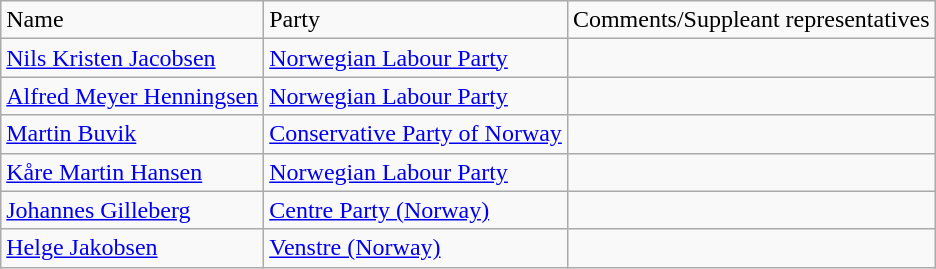<table class="wikitable">
<tr>
<td>Name</td>
<td>Party</td>
<td>Comments/Suppleant representatives</td>
</tr>
<tr>
<td><a href='#'>Nils Kristen Jacobsen</a></td>
<td><a href='#'>Norwegian Labour Party</a></td>
<td></td>
</tr>
<tr>
<td><a href='#'>Alfred Meyer Henningsen</a></td>
<td><a href='#'>Norwegian Labour Party</a></td>
<td></td>
</tr>
<tr>
<td><a href='#'>Martin Buvik</a></td>
<td><a href='#'>Conservative Party of Norway</a></td>
<td></td>
</tr>
<tr>
<td><a href='#'>Kåre Martin Hansen</a></td>
<td><a href='#'>Norwegian Labour Party</a></td>
<td></td>
</tr>
<tr>
<td><a href='#'>Johannes Gilleberg</a></td>
<td><a href='#'>Centre Party (Norway)</a></td>
<td></td>
</tr>
<tr>
<td><a href='#'>Helge Jakobsen</a></td>
<td><a href='#'>Venstre (Norway)</a></td>
<td></td>
</tr>
</table>
